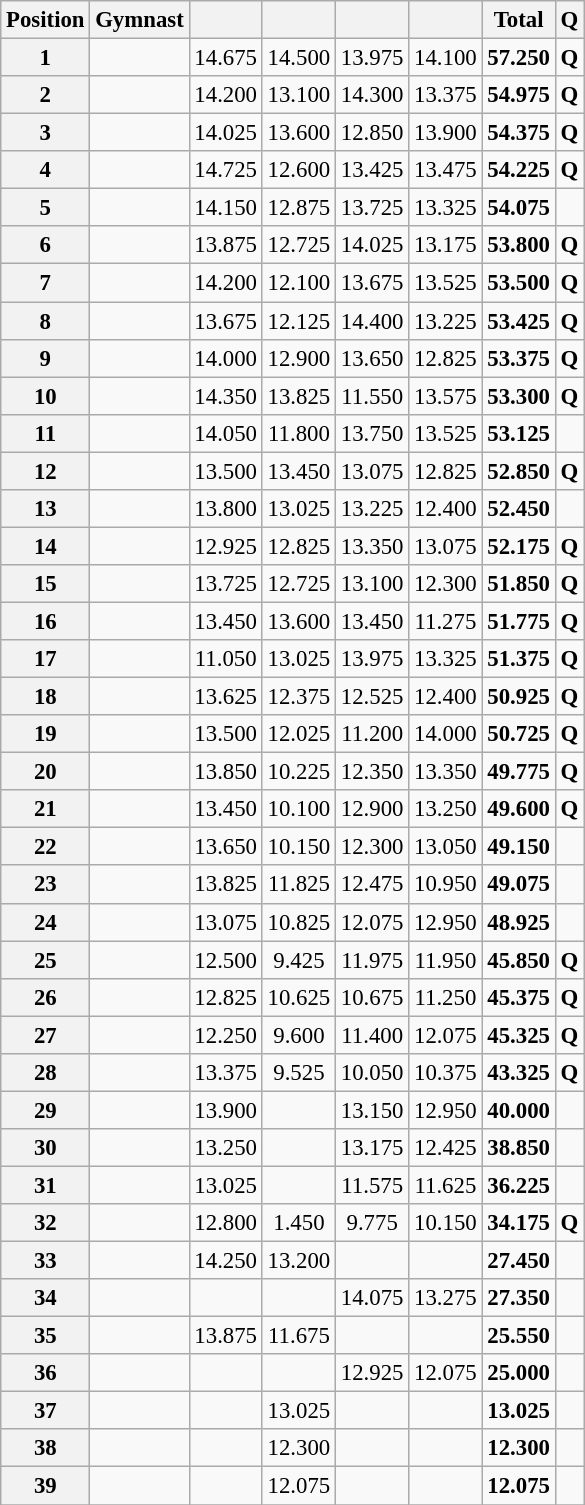<table class="wikitable sortable" style="text-align:center; font-size:95%">
<tr>
<th>Position</th>
<th>Gymnast</th>
<th></th>
<th></th>
<th></th>
<th></th>
<th>Total</th>
<th>Q</th>
</tr>
<tr>
<th><strong>1</strong></th>
<td align=left></td>
<td>14.675</td>
<td>14.500</td>
<td>13.975</td>
<td>14.100</td>
<td><strong>57.250</strong></td>
<td><strong>Q</strong></td>
</tr>
<tr>
<th><strong>2</strong></th>
<td align=left></td>
<td>14.200</td>
<td>13.100</td>
<td>14.300</td>
<td>13.375</td>
<td><strong>54.975</strong></td>
<td><strong>Q</strong></td>
</tr>
<tr>
<th><strong>3</strong></th>
<td align=left></td>
<td>14.025</td>
<td>13.600</td>
<td>12.850</td>
<td>13.900</td>
<td><strong>54.375</strong></td>
<td><strong>Q</strong></td>
</tr>
<tr>
<th><strong>4</strong></th>
<td align=left></td>
<td>14.725</td>
<td>12.600</td>
<td>13.425</td>
<td>13.475</td>
<td><strong>54.225</strong></td>
<td><strong>Q</strong></td>
</tr>
<tr>
<th><strong>5</strong></th>
<td align=left></td>
<td>14.150</td>
<td>12.875</td>
<td>13.725</td>
<td>13.325</td>
<td><strong>54.075</strong></td>
<td></td>
</tr>
<tr>
<th><strong>6</strong></th>
<td align=left></td>
<td>13.875</td>
<td>12.725</td>
<td>14.025</td>
<td>13.175</td>
<td><strong>53.800</strong></td>
<td><strong>Q</strong></td>
</tr>
<tr>
<th><strong>7</strong></th>
<td align=left></td>
<td>14.200</td>
<td>12.100</td>
<td>13.675</td>
<td>13.525</td>
<td><strong>53.500</strong></td>
<td><strong>Q</strong></td>
</tr>
<tr>
<th><strong>8</strong></th>
<td align=left></td>
<td>13.675</td>
<td>12.125</td>
<td>14.400</td>
<td>13.225</td>
<td><strong>53.425</strong></td>
<td><strong>Q</strong></td>
</tr>
<tr>
<th><strong>9</strong></th>
<td align=left></td>
<td>14.000</td>
<td>12.900</td>
<td>13.650</td>
<td>12.825</td>
<td><strong>53.375</strong></td>
<td><strong>Q</strong></td>
</tr>
<tr>
<th><strong>10</strong></th>
<td align=left></td>
<td>14.350</td>
<td>13.825</td>
<td>11.550</td>
<td>13.575</td>
<td><strong>53.300</strong></td>
<td><strong>Q</strong></td>
</tr>
<tr>
<th><strong>11</strong></th>
<td align=left></td>
<td>14.050</td>
<td>11.800</td>
<td>13.750</td>
<td>13.525</td>
<td><strong>53.125</strong></td>
<td></td>
</tr>
<tr>
<th><strong>12</strong></th>
<td align=left></td>
<td>13.500</td>
<td>13.450</td>
<td>13.075</td>
<td>12.825</td>
<td><strong>52.850</strong></td>
<td><strong>Q</strong></td>
</tr>
<tr>
<th><strong>13</strong></th>
<td align=left></td>
<td>13.800</td>
<td>13.025</td>
<td>13.225</td>
<td>12.400</td>
<td><strong>52.450</strong></td>
<td></td>
</tr>
<tr>
<th><strong>14</strong></th>
<td align=left></td>
<td>12.925</td>
<td>12.825</td>
<td>13.350</td>
<td>13.075</td>
<td><strong>52.175</strong></td>
<td><strong>Q</strong></td>
</tr>
<tr>
<th><strong>15</strong></th>
<td align=left></td>
<td>13.725</td>
<td>12.725</td>
<td>13.100</td>
<td>12.300</td>
<td><strong>51.850</strong></td>
<td><strong>Q</strong></td>
</tr>
<tr>
<th><strong>16</strong></th>
<td align=left></td>
<td>13.450</td>
<td>13.600</td>
<td>13.450</td>
<td>11.275</td>
<td><strong>51.775</strong></td>
<td><strong>Q</strong></td>
</tr>
<tr>
<th><strong>17</strong></th>
<td align=left></td>
<td>11.050</td>
<td>13.025</td>
<td>13.975</td>
<td>13.325</td>
<td><strong>51.375</strong></td>
<td><strong>Q</strong></td>
</tr>
<tr>
<th><strong>18</strong></th>
<td align=left></td>
<td>13.625</td>
<td>12.375</td>
<td>12.525</td>
<td>12.400</td>
<td><strong>50.925</strong></td>
<td><strong>Q</strong></td>
</tr>
<tr>
<th><strong>19</strong></th>
<td align=left></td>
<td>13.500</td>
<td>12.025</td>
<td>11.200</td>
<td>14.000</td>
<td><strong>50.725</strong></td>
<td><strong>Q</strong></td>
</tr>
<tr>
<th><strong>20</strong></th>
<td align=left></td>
<td>13.850</td>
<td>10.225</td>
<td>12.350</td>
<td>13.350</td>
<td><strong>49.775</strong></td>
<td><strong>Q</strong></td>
</tr>
<tr>
<th><strong>21</strong></th>
<td align=left></td>
<td>13.450</td>
<td>10.100</td>
<td>12.900</td>
<td>13.250</td>
<td><strong>49.600</strong></td>
<td><strong>Q</strong></td>
</tr>
<tr>
<th><strong>22</strong></th>
<td align=left></td>
<td>13.650</td>
<td>10.150</td>
<td>12.300</td>
<td>13.050</td>
<td><strong>49.150</strong></td>
<td></td>
</tr>
<tr>
<th><strong>23</strong></th>
<td align=left></td>
<td>13.825</td>
<td>11.825</td>
<td>12.475</td>
<td>10.950</td>
<td><strong>49.075</strong></td>
<td></td>
</tr>
<tr>
<th><strong>24</strong></th>
<td align=left></td>
<td>13.075</td>
<td>10.825</td>
<td>12.075</td>
<td>12.950</td>
<td><strong>48.925</strong></td>
<td></td>
</tr>
<tr>
<th><strong>25</strong></th>
<td align=left></td>
<td>12.500</td>
<td>9.425</td>
<td>11.975</td>
<td>11.950</td>
<td><strong>45.850</strong></td>
<td><strong>Q</strong></td>
</tr>
<tr>
<th><strong>26</strong></th>
<td align=left></td>
<td>12.825</td>
<td>10.625</td>
<td>10.675</td>
<td>11.250</td>
<td><strong>45.375</strong></td>
<td><strong>Q</strong></td>
</tr>
<tr>
<th><strong>27</strong></th>
<td align=left></td>
<td>12.250</td>
<td>9.600</td>
<td>11.400</td>
<td>12.075</td>
<td><strong>45.325</strong></td>
<td><strong>Q</strong></td>
</tr>
<tr>
<th><strong>28</strong></th>
<td align=left></td>
<td>13.375</td>
<td>9.525</td>
<td>10.050</td>
<td>10.375</td>
<td><strong>43.325</strong></td>
<td><strong>Q</strong></td>
</tr>
<tr>
<th><strong>29</strong></th>
<td align=left></td>
<td>13.900</td>
<td></td>
<td>13.150</td>
<td>12.950</td>
<td><strong>40.000</strong></td>
<td></td>
</tr>
<tr>
<th><strong>30</strong></th>
<td align=left></td>
<td>13.250</td>
<td></td>
<td>13.175</td>
<td>12.425</td>
<td><strong>38.850</strong></td>
<td></td>
</tr>
<tr>
<th><strong>31</strong></th>
<td align=left></td>
<td>13.025</td>
<td></td>
<td>11.575</td>
<td>11.625</td>
<td><strong>36.225</strong></td>
<td></td>
</tr>
<tr>
<th><strong>32</strong></th>
<td align=left></td>
<td>12.800</td>
<td>1.450</td>
<td>9.775</td>
<td>10.150</td>
<td><strong>34.175</strong></td>
<td><strong>Q</strong></td>
</tr>
<tr>
<th><strong>33</strong></th>
<td align=left></td>
<td>14.250</td>
<td>13.200</td>
<td></td>
<td></td>
<td><strong>27.450</strong></td>
<td></td>
</tr>
<tr>
<th><strong>34</strong></th>
<td align=left></td>
<td></td>
<td></td>
<td>14.075</td>
<td>13.275</td>
<td><strong>27.350</strong></td>
<td></td>
</tr>
<tr>
<th><strong>35</strong></th>
<td align=left></td>
<td>13.875</td>
<td>11.675</td>
<td></td>
<td></td>
<td><strong>25.550</strong></td>
<td></td>
</tr>
<tr>
<th><strong>36</strong></th>
<td align=left></td>
<td></td>
<td></td>
<td>12.925</td>
<td>12.075</td>
<td><strong>25.000</strong></td>
<td></td>
</tr>
<tr>
<th><strong>37</strong></th>
<td align=left></td>
<td></td>
<td>13.025</td>
<td></td>
<td></td>
<td><strong>13.025</strong></td>
<td></td>
</tr>
<tr>
<th><strong>38</strong></th>
<td align=left></td>
<td></td>
<td>12.300</td>
<td></td>
<td></td>
<td><strong>12.300</strong></td>
<td></td>
</tr>
<tr>
<th><strong>39</strong></th>
<td align=left></td>
<td></td>
<td>12.075</td>
<td></td>
<td></td>
<td><strong>12.075</strong></td>
<td></td>
</tr>
<tr>
</tr>
</table>
